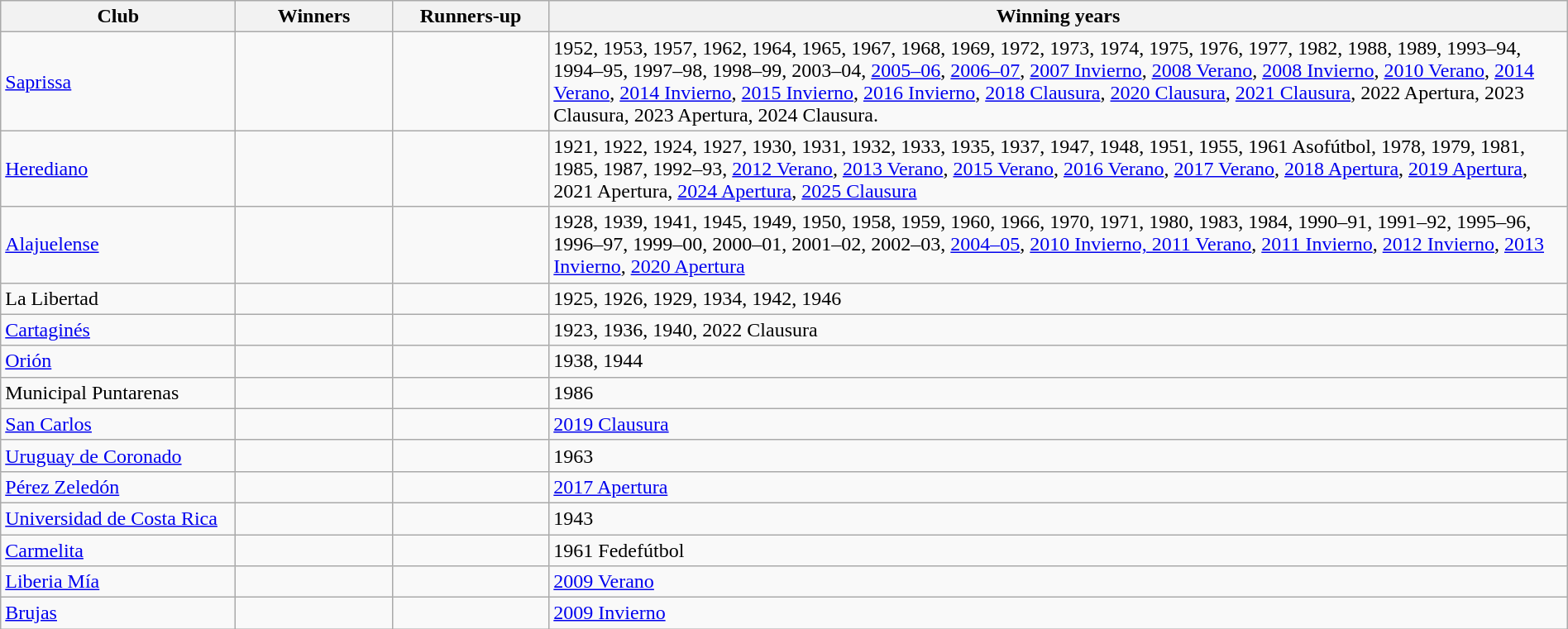<table class="wikitable sortable" style="width:100%;">
<tr>
<th style="width:15%;">Club</th>
<th style="width:10%;">Winners</th>
<th style="width:10%;">Runners-up</th>
<th style="width:65%;">Winning years</th>
</tr>
<tr>
<td><a href='#'>Saprissa</a></td>
<td></td>
<td></td>
<td>1952, 1953, 1957, 1962, 1964, 1965, 1967, 1968, 1969, 1972, 1973, 1974, 1975, 1976, 1977, 1982, 1988, 1989, 1993–94, 1994–95, 1997–98, 1998–99, 2003–04, <a href='#'>2005–06</a>, <a href='#'>2006–07</a>, <a href='#'>2007 Invierno</a>, <a href='#'>2008 Verano</a>, <a href='#'>2008 Invierno</a>, <a href='#'>2010 Verano</a>, <a href='#'>2014 Verano</a>, <a href='#'>2014 Invierno</a>, <a href='#'>2015 Invierno</a>, <a href='#'>2016 Invierno</a>, <a href='#'>2018 Clausura</a>, <a href='#'>2020 Clausura</a>, <a href='#'>2021 Clausura</a>, 2022 Apertura, 2023 Clausura, 2023 Apertura, 2024 Clausura.</td>
</tr>
<tr>
<td><a href='#'>Herediano</a></td>
<td></td>
<td></td>
<td>1921, 1922, 1924, 1927, 1930, 1931, 1932, 1933, 1935, 1937, 1947, 1948, 1951, 1955, 1961 Asofútbol, 1978, 1979, 1981, 1985, 1987, 1992–93, <a href='#'>2012 Verano</a>, <a href='#'>2013 Verano</a>, <a href='#'>2015 Verano</a>, <a href='#'>2016 Verano</a>, <a href='#'>2017 Verano</a>, <a href='#'>2018 Apertura</a>, <a href='#'>2019 Apertura</a>, 2021 Apertura, <a href='#'>2024 Apertura</a>, <a href='#'>2025 Clausura</a></td>
</tr>
<tr>
<td><a href='#'>Alajuelense</a></td>
<td></td>
<td></td>
<td>1928, 1939, 1941, 1945, 1949, 1950, 1958, 1959, 1960, 1966, 1970, 1971, 1980, 1983, 1984, 1990–91, 1991–92, 1995–96, 1996–97, 1999–00, 2000–01, 2001–02, 2002–03, <a href='#'>2004–05</a>, <a href='#'>2010 Invierno, 2011 Verano</a>, <a href='#'>2011 Invierno</a>, <a href='#'>2012 Invierno</a>, <a href='#'>2013 Invierno</a>, <a href='#'>2020 Apertura</a></td>
</tr>
<tr>
<td>La Libertad</td>
<td></td>
<td></td>
<td>1925, 1926, 1929, 1934, 1942, 1946</td>
</tr>
<tr>
<td><a href='#'>Cartaginés</a></td>
<td></td>
<td></td>
<td>1923, 1936, 1940, 2022 Clausura</td>
</tr>
<tr>
<td><a href='#'>Orión</a></td>
<td></td>
<td></td>
<td>1938, 1944</td>
</tr>
<tr>
<td>Municipal Puntarenas</td>
<td></td>
<td></td>
<td>1986</td>
</tr>
<tr>
<td><a href='#'>San Carlos</a></td>
<td></td>
<td></td>
<td><a href='#'>2019 Clausura</a></td>
</tr>
<tr>
<td><a href='#'>Uruguay de Coronado</a></td>
<td></td>
<td></td>
<td>1963</td>
</tr>
<tr>
<td><a href='#'>Pérez Zeledón</a></td>
<td></td>
<td></td>
<td><a href='#'>2017 Apertura</a></td>
</tr>
<tr>
<td><a href='#'>Universidad de Costa Rica</a></td>
<td></td>
<td></td>
<td>1943</td>
</tr>
<tr>
<td><a href='#'>Carmelita</a></td>
<td></td>
<td></td>
<td>1961 Fedefútbol</td>
</tr>
<tr>
<td><a href='#'>Liberia Mía</a></td>
<td></td>
<td></td>
<td><a href='#'>2009 Verano</a></td>
</tr>
<tr>
<td><a href='#'>Brujas</a></td>
<td></td>
<td></td>
<td><a href='#'>2009 Invierno</a></td>
</tr>
</table>
